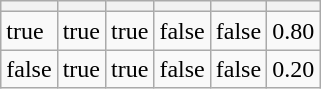<table class="wikitable">
<tr>
<th></th>
<th></th>
<th></th>
<th></th>
<th></th>
<th></th>
</tr>
<tr>
<td>true</td>
<td>true</td>
<td>true</td>
<td>false</td>
<td>false</td>
<td>0.80</td>
</tr>
<tr>
<td>false</td>
<td>true</td>
<td>true</td>
<td>false</td>
<td>false</td>
<td>0.20</td>
</tr>
</table>
